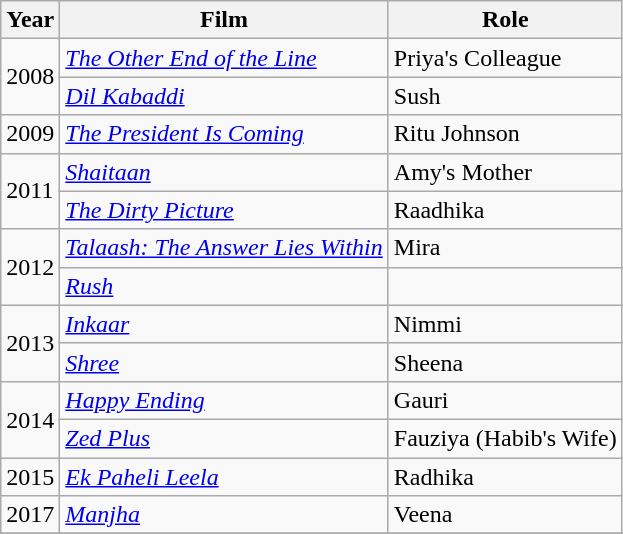<table class="wikitable sortable">
<tr>
<th>Year</th>
<th>Film</th>
<th>Role</th>
</tr>
<tr>
<td rowspan =2>2008</td>
<td><em><a href='#'>The Other End of the Line</a></em></td>
<td>Priya's Colleague</td>
</tr>
<tr>
<td><em><a href='#'>Dil Kabaddi</a></em></td>
<td>Sush</td>
</tr>
<tr>
<td>2009</td>
<td><em><a href='#'>The President Is Coming</a></em></td>
<td>Ritu Johnson</td>
</tr>
<tr>
<td rowspan=2>2011</td>
<td><em><a href='#'>Shaitaan</a></em></td>
<td>Amy's Mother</td>
</tr>
<tr>
<td><em><a href='#'>The Dirty Picture</a></em></td>
<td>Raadhika</td>
</tr>
<tr>
<td rowspan=2>2012</td>
<td><em><a href='#'>Talaash: The Answer Lies Within</a></em></td>
<td>Mira</td>
</tr>
<tr>
<td><em><a href='#'>Rush</a></em></td>
<td></td>
</tr>
<tr>
<td rowspan=2>2013</td>
<td><em><a href='#'>Inkaar</a></em></td>
<td>Nimmi</td>
</tr>
<tr>
<td><em><a href='#'>Shree</a></em></td>
<td>Sheena</td>
</tr>
<tr>
<td rowspan=2>2014</td>
<td><a href='#'><em>Happy Ending</em></a></td>
<td>Gauri</td>
</tr>
<tr>
<td><em><a href='#'>Zed Plus</a></em></td>
<td>Fauziya (Habib's Wife)</td>
</tr>
<tr>
<td>2015</td>
<td><em><a href='#'>Ek Paheli Leela</a></em></td>
<td>Radhika</td>
</tr>
<tr>
<td>2017</td>
<td><em><a href='#'>Manjha</a></em></td>
<td>Veena</td>
</tr>
<tr>
</tr>
</table>
